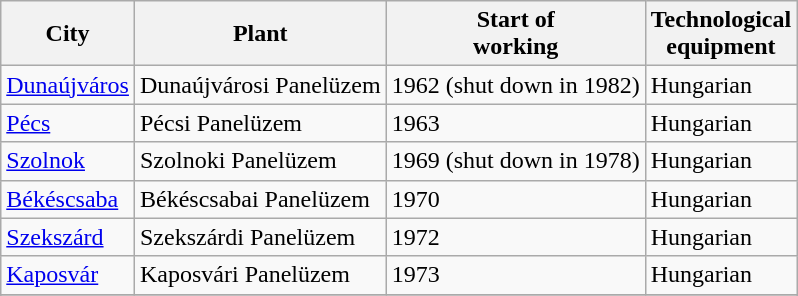<table class="wikitable">
<tr>
<th>City</th>
<th>Plant</th>
<th>Start of<br> working</th>
<th>Technological<br> equipment</th>
</tr>
<tr>
<td><a href='#'>Dunaújváros</a></td>
<td>Dunaújvárosi Panelüzem</td>
<td>1962 (shut down in 1982)</td>
<td>Hungarian</td>
</tr>
<tr>
<td><a href='#'>Pécs</a></td>
<td>Pécsi Panelüzem</td>
<td>1963</td>
<td>Hungarian</td>
</tr>
<tr>
<td><a href='#'>Szolnok</a></td>
<td>Szolnoki Panelüzem</td>
<td>1969 (shut down in 1978)</td>
<td>Hungarian</td>
</tr>
<tr>
<td><a href='#'>Békéscsaba</a></td>
<td>Békéscsabai Panelüzem</td>
<td>1970</td>
<td>Hungarian</td>
</tr>
<tr>
<td><a href='#'>Szekszárd</a></td>
<td>Szekszárdi Panelüzem</td>
<td>1972</td>
<td>Hungarian</td>
</tr>
<tr>
<td><a href='#'>Kaposvár</a></td>
<td>Kaposvári Panelüzem</td>
<td>1973</td>
<td>Hungarian</td>
</tr>
<tr>
</tr>
<tr>
</tr>
</table>
